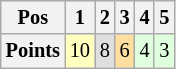<table class="wikitable" style="font-size: 85%;">
<tr>
<th>Pos</th>
<th>1</th>
<th>2</th>
<th>3</th>
<th>4</th>
<th>5</th>
</tr>
<tr align="center">
<th>Points</th>
<td style="background:#FFFFBF;">10</td>
<td style="background:#DFDFDF;">8</td>
<td style="background:#FFDF9F;">6</td>
<td style="background:#DFFFDF;">4</td>
<td style="background:#DFFFDF;">3</td>
</tr>
</table>
